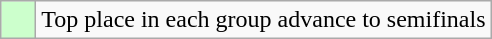<table class="wikitable">
<tr>
<td style="background:#cfc;">    </td>
<td>Top place in each group advance to semifinals</td>
</tr>
</table>
